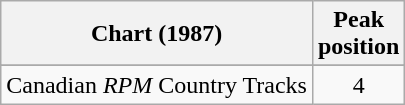<table class="wikitable sortable">
<tr>
<th align="left">Chart (1987)</th>
<th align="center">Peak<br>position</th>
</tr>
<tr>
</tr>
<tr>
<td align="left">Canadian <em>RPM</em> Country Tracks</td>
<td align="center">4</td>
</tr>
</table>
